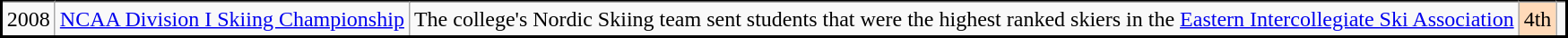<table class="wikitable sortable" style="margin:0.5em 1em 0.5em 0; border:2px #000000 solid; border-collapse:collapse;" style="text-align:center">
<tr>
</tr>
<tr>
<td>2008</td>
<td><a href='#'>NCAA Division I Skiing Championship</a></td>
<td>The college's Nordic Skiing team sent students that were the highest ranked skiers in the <a href='#'>Eastern Intercollegiate Ski Association</a></td>
<td align=center bgcolor="#FFDAB9">4th</td>
<td></td>
</tr>
</table>
